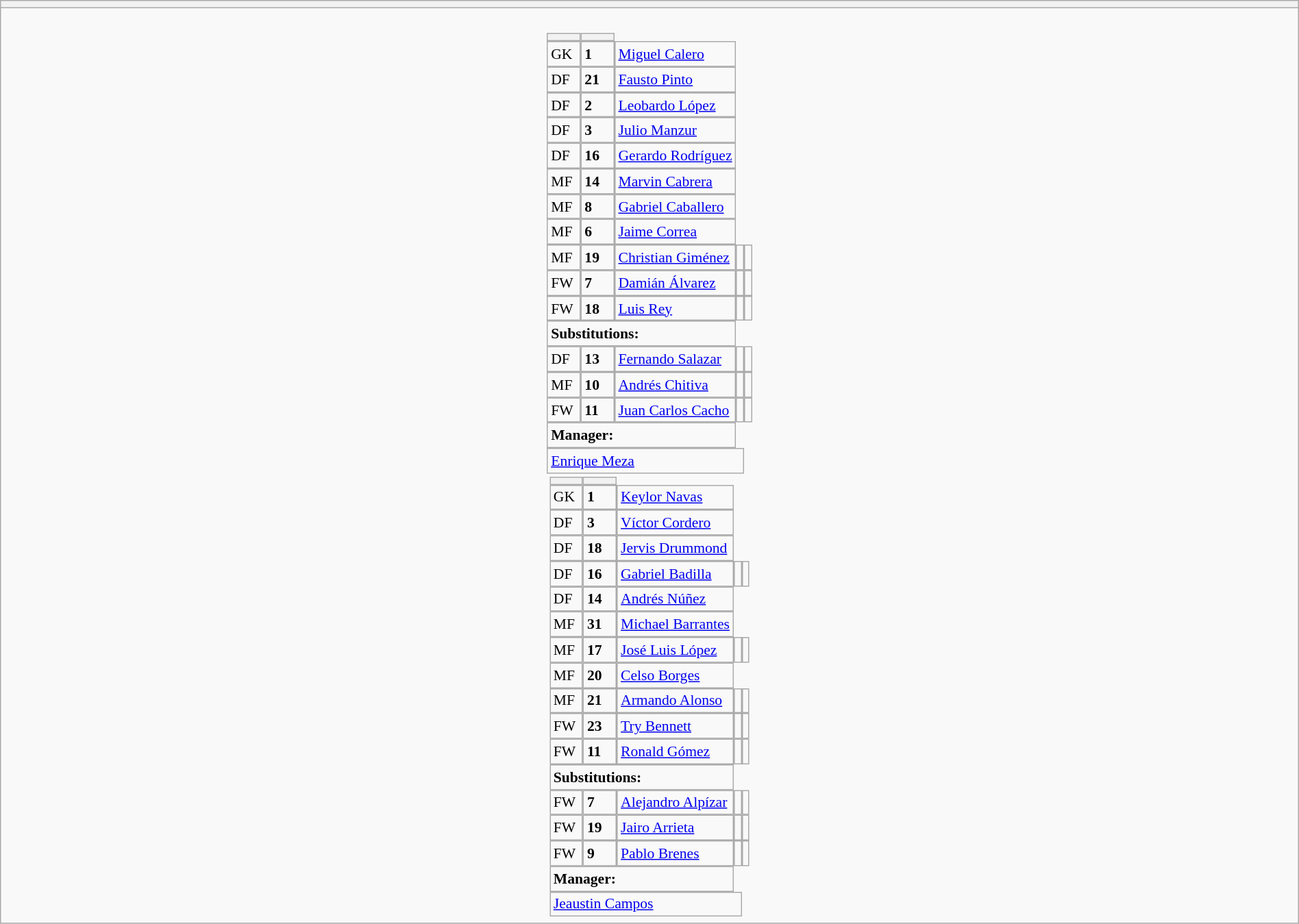<table style="width:100%" class="wikitable collapsible collapsed">
<tr>
<th></th>
</tr>
<tr>
<td><br>






<table style="font-size:90%; margin:0.2em auto;" cellspacing="0" cellpadding="0">
<tr>
<th width="25"></th>
<th width="25"></th>
</tr>
<tr>
<td>GK</td>
<td><strong>1</strong></td>
<td> <a href='#'>Miguel Calero</a></td>
</tr>
<tr>
<td>DF</td>
<td><strong>21</strong></td>
<td> <a href='#'>Fausto Pinto</a></td>
</tr>
<tr>
<td>DF</td>
<td><strong>2</strong></td>
<td> <a href='#'>Leobardo López</a></td>
</tr>
<tr>
<td>DF</td>
<td><strong>3</strong></td>
<td> <a href='#'>Julio Manzur</a></td>
</tr>
<tr>
<td>DF</td>
<td><strong>16</strong></td>
<td> <a href='#'>Gerardo Rodríguez</a></td>
</tr>
<tr>
<td>MF</td>
<td><strong>14</strong></td>
<td> <a href='#'>Marvin Cabrera</a></td>
</tr>
<tr>
<td>MF</td>
<td><strong>8</strong></td>
<td> <a href='#'>Gabriel Caballero</a></td>
</tr>
<tr>
<td>MF</td>
<td><strong>6</strong></td>
<td> <a href='#'>Jaime Correa</a></td>
</tr>
<tr>
<td>MF</td>
<td><strong>19</strong></td>
<td> <a href='#'>Christian Giménez</a></td>
<td></td>
<td></td>
</tr>
<tr>
<td>FW</td>
<td><strong>7</strong></td>
<td> <a href='#'>Damián Álvarez</a></td>
<td></td>
<td></td>
</tr>
<tr>
<td>FW</td>
<td><strong>18</strong></td>
<td> <a href='#'>Luis Rey</a></td>
<td></td>
<td></td>
</tr>
<tr>
<td colspan=3><strong>Substitutions:</strong></td>
</tr>
<tr>
<td>DF</td>
<td><strong>13</strong></td>
<td> <a href='#'>Fernando Salazar</a></td>
<td></td>
<td></td>
</tr>
<tr>
<td>MF</td>
<td><strong>10</strong></td>
<td> <a href='#'>Andrés Chitiva</a></td>
<td></td>
<td></td>
</tr>
<tr>
<td>FW</td>
<td><strong>11</strong></td>
<td> <a href='#'>Juan Carlos Cacho</a></td>
<td></td>
<td></td>
</tr>
<tr>
<td colspan=3><strong>Manager:</strong></td>
</tr>
<tr>
<td colspan=4> <a href='#'>Enrique Meza</a></td>
</tr>
</table>
<table cellspacing="0" cellpadding="0" style="font-size:90%; margin:0.2em auto;">
<tr>
<th width="25"></th>
<th width="25"></th>
</tr>
<tr>
<td>GK</td>
<td><strong>1</strong></td>
<td> <a href='#'>Keylor Navas</a></td>
</tr>
<tr>
<td>DF</td>
<td><strong>3</strong></td>
<td> <a href='#'>Víctor Cordero</a></td>
</tr>
<tr>
<td>DF</td>
<td><strong>18</strong></td>
<td> <a href='#'>Jervis Drummond</a></td>
</tr>
<tr>
<td>DF</td>
<td><strong>16</strong></td>
<td> <a href='#'>Gabriel Badilla</a></td>
<td></td>
<td></td>
</tr>
<tr>
<td>DF</td>
<td><strong>14</strong></td>
<td> <a href='#'>Andrés Núñez</a></td>
</tr>
<tr>
<td>MF</td>
<td><strong>31</strong></td>
<td> <a href='#'>Michael Barrantes</a></td>
</tr>
<tr>
<td>MF</td>
<td><strong>17</strong></td>
<td> <a href='#'>José Luis López</a></td>
<td></td>
<td></td>
</tr>
<tr>
<td>MF</td>
<td><strong>20</strong></td>
<td> <a href='#'>Celso Borges</a></td>
</tr>
<tr>
<td>MF</td>
<td><strong>21</strong></td>
<td> <a href='#'>Armando Alonso</a></td>
<td></td>
<td></td>
</tr>
<tr>
<td>FW</td>
<td><strong>23</strong></td>
<td> <a href='#'>Try Bennett</a></td>
<td></td>
<td></td>
</tr>
<tr>
<td>FW</td>
<td><strong>11</strong></td>
<td> <a href='#'>Ronald Gómez</a></td>
<td></td>
<td></td>
</tr>
<tr>
<td colspan=3><strong>Substitutions:</strong></td>
</tr>
<tr>
<td>FW</td>
<td><strong>7</strong></td>
<td> <a href='#'>Alejandro Alpízar</a></td>
<td></td>
<td> </td>
</tr>
<tr>
<td>FW</td>
<td><strong>19</strong></td>
<td> <a href='#'>Jairo Arrieta</a></td>
<td></td>
<td></td>
</tr>
<tr>
<td>FW</td>
<td><strong>9</strong></td>
<td> <a href='#'>Pablo Brenes</a></td>
<td></td>
<td> </td>
</tr>
<tr>
<td colspan=3><strong>Manager:</strong></td>
</tr>
<tr>
<td colspan=4> <a href='#'>Jeaustin Campos</a></td>
</tr>
</table>
</td>
</tr>
</table>
